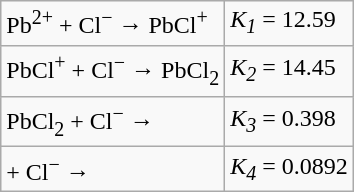<table class="wikitable">
<tr>
<td>Pb<sup>2+</sup> + Cl<sup>−</sup> → PbCl<sup>+</sup></td>
<td><em>K<sub>1</sub></em> = 12.59</td>
</tr>
<tr>
<td>PbCl<sup>+</sup> + Cl<sup>−</sup> → PbCl<sub>2</sub></td>
<td><em>K<sub>2</sub></em> = 14.45</td>
</tr>
<tr>
<td>PbCl<sub>2</sub> + Cl<sup>−</sup> → </td>
<td><em>K<sub>3</sub></em> = 0.398</td>
</tr>
<tr>
<td> + Cl<sup>−</sup> → </td>
<td><em>K<sub>4</sub></em> = 0.0892</td>
</tr>
</table>
